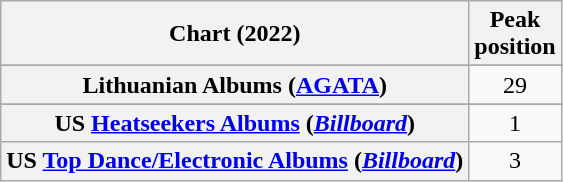<table class="wikitable sortable plainrowheaders" style="text-align:center">
<tr>
<th scope="col">Chart (2022)</th>
<th scope="col">Peak<br>position</th>
</tr>
<tr>
</tr>
<tr>
</tr>
<tr>
</tr>
<tr>
</tr>
<tr>
</tr>
<tr>
</tr>
<tr>
</tr>
<tr>
</tr>
<tr>
</tr>
<tr>
</tr>
<tr>
<th scope="row">Lithuanian Albums (<a href='#'>AGATA</a>)</th>
<td>29</td>
</tr>
<tr>
</tr>
<tr>
</tr>
<tr>
</tr>
<tr>
</tr>
<tr>
</tr>
<tr>
</tr>
<tr>
</tr>
<tr>
</tr>
<tr>
<th scope="row">US <a href='#'>Heatseekers Albums</a> (<em><a href='#'>Billboard</a></em>)</th>
<td>1</td>
</tr>
<tr>
<th scope="row">US <a href='#'>Top Dance/Electronic Albums</a> (<em><a href='#'>Billboard</a></em>)</th>
<td>3</td>
</tr>
</table>
